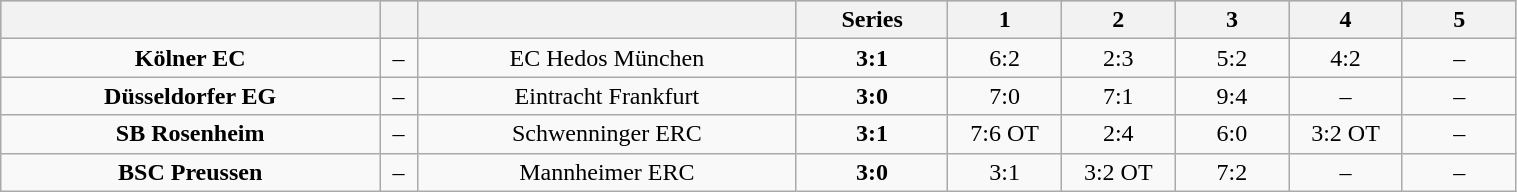<table class="wikitable" width="80%">
<tr style="background-color:#c0c0c0;">
<th style="width:25%;"></th>
<th style="width:2.5%;"></th>
<th style="width:25%;"></th>
<th style="width:10%;">Series</th>
<th style="width:7.5%;">1</th>
<th style="width:7.5%;">2</th>
<th style="width:7.5%;">3</th>
<th style="width:7.5%;">4</th>
<th style="width:7.5%;">5</th>
</tr>
<tr align="center">
<td><strong>Kölner EC</strong></td>
<td>–</td>
<td>EC Hedos München</td>
<td><strong>3:1</strong></td>
<td>6:2</td>
<td>2:3</td>
<td>5:2</td>
<td>4:2</td>
<td>–</td>
</tr>
<tr align="center">
<td><strong>Düsseldorfer EG</strong></td>
<td>–</td>
<td>Eintracht Frankfurt</td>
<td><strong>3:0</strong></td>
<td>7:0</td>
<td>7:1</td>
<td>9:4</td>
<td>–</td>
<td>–</td>
</tr>
<tr align="center">
<td><strong>SB Rosenheim</strong></td>
<td>–</td>
<td>Schwenninger ERC</td>
<td><strong>3:1</strong></td>
<td>7:6 OT</td>
<td>2:4</td>
<td>6:0</td>
<td>3:2 OT</td>
<td>–</td>
</tr>
<tr align="center">
<td><strong>BSC Preussen</strong></td>
<td>–</td>
<td>Mannheimer ERC</td>
<td><strong>3:0</strong></td>
<td>3:1</td>
<td>3:2 OT</td>
<td>7:2</td>
<td>–</td>
<td>–</td>
</tr>
</table>
